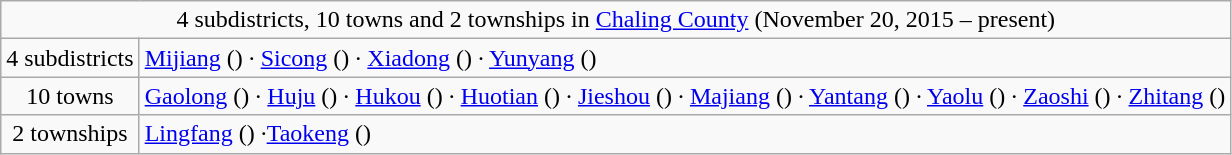<table class="wikitable">
<tr>
<td style="text-align:center;" colspan="2">4 subdistricts, 10 towns and 2 townships in <a href='#'>Chaling County</a> (November 20, 2015 – present)</td>
</tr>
<tr align=left>
<td align=center>4 subdistricts</td>
<td><a href='#'>Mijiang</a> () · <a href='#'>Sicong</a> () · <a href='#'>Xiadong</a> () · <a href='#'>Yunyang</a> ()</td>
</tr>
<tr align=left>
<td align=center>10 towns</td>
<td><a href='#'>Gaolong</a> () · <a href='#'>Huju</a> () · <a href='#'>Hukou</a> () · <a href='#'>Huotian</a> () · <a href='#'>Jieshou</a> () · <a href='#'>Majiang</a> () · <a href='#'>Yantang</a> () · <a href='#'>Yaolu</a> () · <a href='#'>Zaoshi</a> () · <a href='#'>Zhitang</a> ()</td>
</tr>
<tr align=left>
<td align=center>2 townships</td>
<td><a href='#'>Lingfang</a> () ·<a href='#'>Taokeng</a> ()</td>
</tr>
</table>
